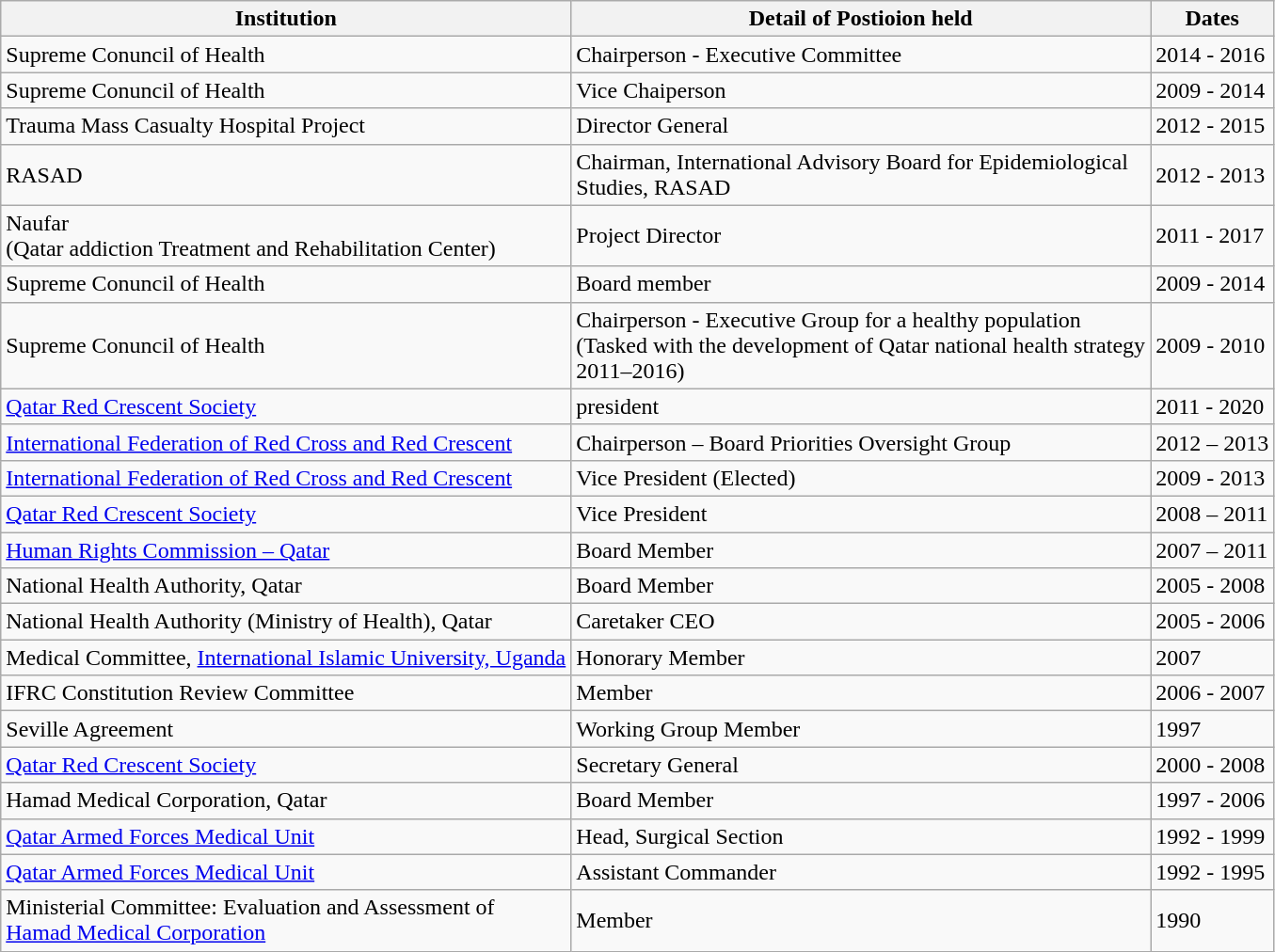<table class="wikitable">
<tr>
<th>Institution</th>
<th>Detail of Postioion held</th>
<th>Dates</th>
</tr>
<tr>
<td>Supreme Conuncil of Health</td>
<td>Chairperson - Executive Committee</td>
<td>2014 - 2016</td>
</tr>
<tr>
<td>Supreme Conuncil of Health</td>
<td>Vice Chaiperson</td>
<td>2009 - 2014</td>
</tr>
<tr>
<td>Trauma Mass Casualty Hospital Project</td>
<td>Director General</td>
<td>2012 - 2015</td>
</tr>
<tr>
<td>RASAD</td>
<td>Chairman, International Advisory Board for Epidemiological<br>Studies, RASAD</td>
<td>2012 - 2013</td>
</tr>
<tr>
<td>Naufar<br>(Qatar addiction Treatment and Rehabilitation Center)</td>
<td>Project Director</td>
<td>2011 - 2017</td>
</tr>
<tr>
<td>Supreme Conuncil of Health</td>
<td>Board member</td>
<td>2009 - 2014</td>
</tr>
<tr>
<td>Supreme Conuncil of Health</td>
<td>Chairperson - Executive Group for a healthy population<br>(Tasked with the development of Qatar national health strategy<br>2011–2016)</td>
<td>2009 - 2010</td>
</tr>
<tr>
<td><a href='#'>Qatar Red Crescent Society</a></td>
<td>president</td>
<td>2011 - 2020</td>
</tr>
<tr>
<td><a href='#'>International Federation of Red Cross and Red Crescent</a></td>
<td>Chairperson – Board Priorities Oversight Group</td>
<td>2012 – 2013</td>
</tr>
<tr>
<td><a href='#'>International Federation of Red Cross and Red Crescent</a></td>
<td>Vice President (Elected)</td>
<td>2009 - 2013</td>
</tr>
<tr>
<td><a href='#'>Qatar Red Crescent Society</a></td>
<td>Vice President</td>
<td>2008 – 2011</td>
</tr>
<tr>
<td><a href='#'>Human Rights Commission – Qatar</a></td>
<td>Board Member</td>
<td>2007 – 2011</td>
</tr>
<tr>
<td>National Health Authority, Qatar</td>
<td>Board Member</td>
<td>2005 - 2008</td>
</tr>
<tr>
<td>National Health Authority (Ministry of Health), Qatar</td>
<td>Caretaker CEO</td>
<td>2005 - 2006</td>
</tr>
<tr>
<td>Medical Committee, <a href='#'>International Islamic University, Uganda</a></td>
<td>Honorary Member</td>
<td>2007</td>
</tr>
<tr>
<td>IFRC Constitution Review Committee</td>
<td>Member</td>
<td>2006 - 2007</td>
</tr>
<tr>
<td>Seville Agreement</td>
<td>Working Group Member</td>
<td>1997</td>
</tr>
<tr>
<td><a href='#'>Qatar Red Crescent Society</a></td>
<td>Secretary General</td>
<td>2000 - 2008</td>
</tr>
<tr>
<td>Hamad Medical Corporation, Qatar</td>
<td>Board Member</td>
<td>1997 - 2006</td>
</tr>
<tr>
<td><a href='#'>Qatar Armed Forces Medical Unit</a></td>
<td>Head, Surgical Section</td>
<td>1992 - 1999</td>
</tr>
<tr>
<td><a href='#'>Qatar Armed Forces Medical Unit</a></td>
<td>Assistant Commander</td>
<td>1992 - 1995</td>
</tr>
<tr>
<td>Ministerial Committee: Evaluation and Assessment of<br><a href='#'>Hamad Medical Corporation</a></td>
<td>Member</td>
<td>1990</td>
</tr>
</table>
